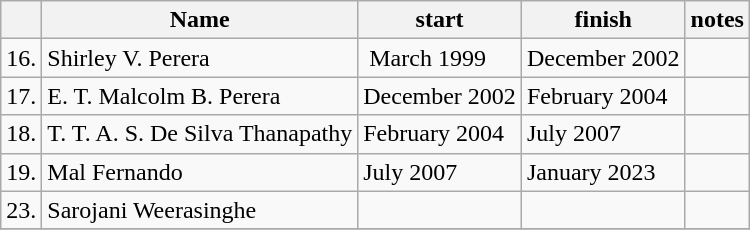<table class="wikitable sortable">
<tr>
<th></th>
<th scope="col">Name</th>
<th scope="col">start</th>
<th scope="col">finish</th>
<th scope="col" class="unsortable">notes</th>
</tr>
<tr>
<td>16.</td>
<td>Shirley V. Perera</td>
<td> March 1999</td>
<td>December 2002</td>
<td></td>
</tr>
<tr>
<td>17.</td>
<td>E. T. Malcolm B. Perera</td>
<td>December 2002</td>
<td>February 2004</td>
<td></td>
</tr>
<tr>
<td>18.</td>
<td>T. T. A. S. De Silva Thanapathy</td>
<td>February 2004</td>
<td>July 2007</td>
<td></td>
</tr>
<tr>
<td>19.</td>
<td>Mal Fernando</td>
<td>July 2007</td>
<td>January 2023</td>
<td></td>
</tr>
<tr>
<td>23.</td>
<td>Sarojani Weerasinghe</td>
<td></td>
<td></td>
<td></td>
</tr>
<tr>
</tr>
</table>
